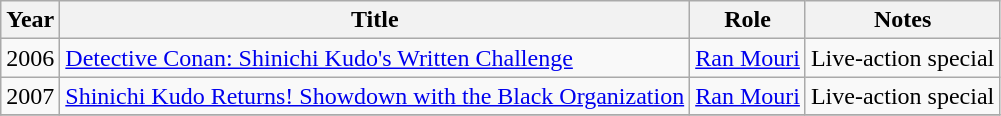<table class="wikitable sortable">
<tr>
<th>Year</th>
<th>Title</th>
<th>Role</th>
<th class="unsortable">Notes</th>
</tr>
<tr>
<td>2006</td>
<td><a href='#'>Detective Conan: Shinichi Kudo's Written Challenge</a></td>
<td><a href='#'>Ran Mouri</a></td>
<td>Live-action special</td>
</tr>
<tr>
<td>2007</td>
<td><a href='#'>Shinichi Kudo Returns! Showdown with the Black Organization</a></td>
<td><a href='#'>Ran Mouri</a></td>
<td>Live-action special</td>
</tr>
<tr>
</tr>
</table>
